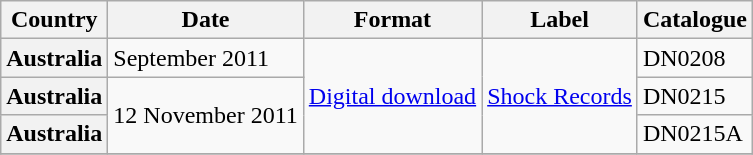<table class="wikitable plainrowheaders">
<tr>
<th scope="col">Country</th>
<th scope="col">Date</th>
<th scope="col">Format</th>
<th scope="col">Label</th>
<th scope="col">Catalogue</th>
</tr>
<tr>
<th scope="row">Australia</th>
<td>September 2011</td>
<td rowspan="3"><a href='#'>Digital download</a></td>
<td rowspan="3"><a href='#'>Shock Records</a></td>
<td>DN0208</td>
</tr>
<tr>
<th scope="row">Australia</th>
<td rowspan="2">12 November 2011</td>
<td>DN0215</td>
</tr>
<tr>
<th scope="row">Australia</th>
<td>DN0215A</td>
</tr>
<tr>
</tr>
</table>
